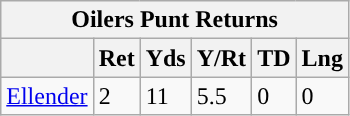<table class="wikitable">
<tr>
<th colspan="6">Oilers Punt Returns</th>
</tr>
<tr>
<th></th>
<th>Ret</th>
<th>Yds</th>
<th>Y/Rt</th>
<th>TD</th>
<th>Lng</th>
</tr>
<tr>
<td><a href='#'>Ellender</a></td>
<td>2</td>
<td>11</td>
<td>5.5</td>
<td>0</td>
<td>0</td>
</tr>
</table>
